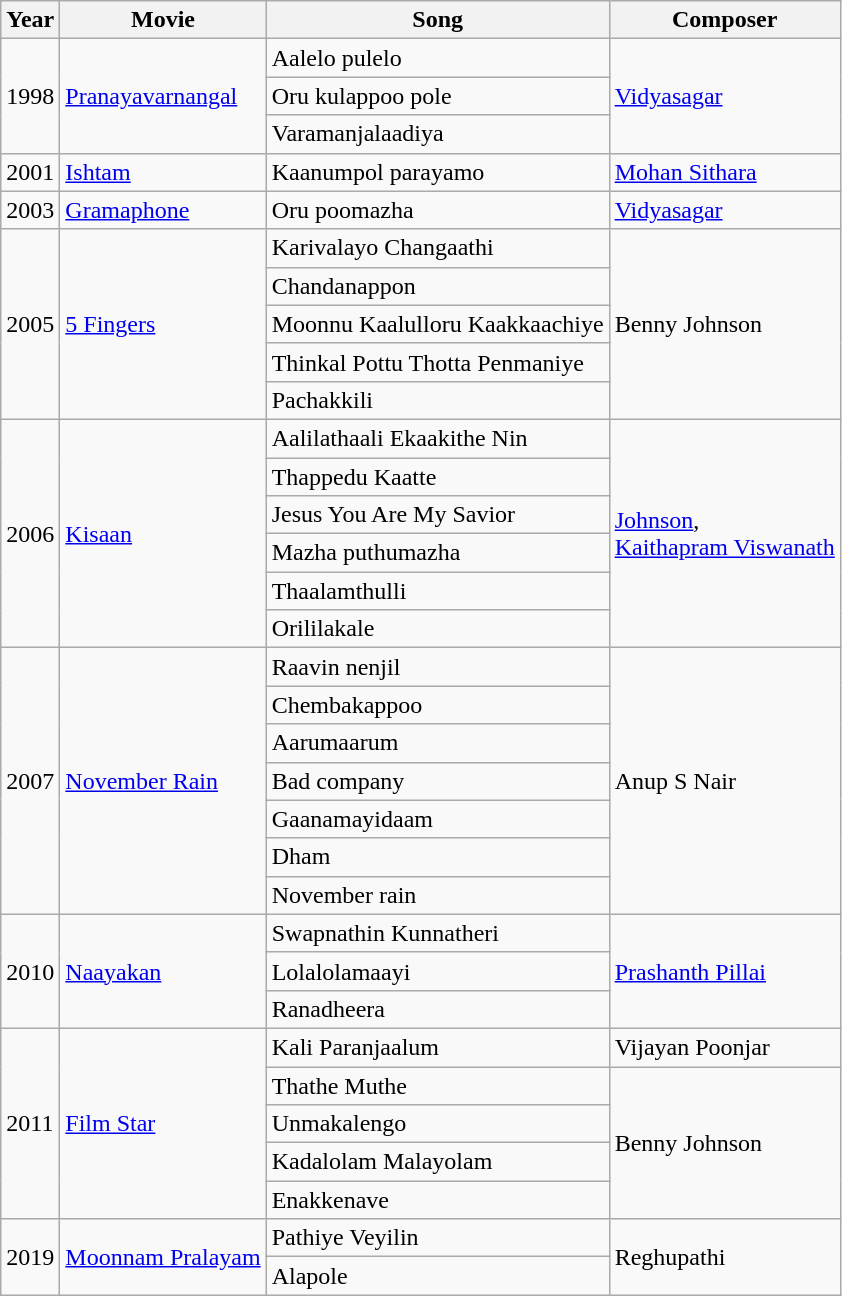<table class="wikitable">
<tr>
<th>Year</th>
<th>Movie</th>
<th>Song</th>
<th>Composer</th>
</tr>
<tr>
<td rowspan="3">1998</td>
<td rowspan="3"><a href='#'>Pranayavarnangal</a></td>
<td>Aalelo pulelo</td>
<td rowspan="3"><a href='#'>Vidyasagar</a></td>
</tr>
<tr>
<td>Oru kulappoo pole</td>
</tr>
<tr>
<td>Varamanjalaadiya</td>
</tr>
<tr>
<td>2001</td>
<td><a href='#'>Ishtam</a></td>
<td>Kaanumpol parayamo</td>
<td><a href='#'>Mohan Sithara</a></td>
</tr>
<tr>
<td>2003</td>
<td><a href='#'>Gramaphone</a></td>
<td>Oru poomazha</td>
<td><a href='#'>Vidyasagar</a></td>
</tr>
<tr>
<td rowspan="5">2005</td>
<td rowspan="5"><a href='#'>5 Fingers</a></td>
<td>Karivalayo Changaathi</td>
<td rowspan="5">Benny Johnson</td>
</tr>
<tr>
<td>Chandanappon</td>
</tr>
<tr>
<td>Moonnu Kaalulloru Kaakkaachiye</td>
</tr>
<tr>
<td>Thinkal Pottu Thotta Penmaniye</td>
</tr>
<tr>
<td>Pachakkili</td>
</tr>
<tr>
<td rowspan="6">2006</td>
<td rowspan="6"><a href='#'>Kisaan</a></td>
<td>Aalilathaali Ekaakithe Nin</td>
<td rowspan="6"><a href='#'>Johnson</a>,<br><a href='#'>Kaithapram Viswanath</a></td>
</tr>
<tr>
<td>Thappedu Kaatte</td>
</tr>
<tr>
<td>Jesus You Are My Savior</td>
</tr>
<tr>
<td>Mazha puthumazha</td>
</tr>
<tr>
<td>Thaalamthulli</td>
</tr>
<tr>
<td>Orililakale</td>
</tr>
<tr>
<td rowspan="7">2007</td>
<td rowspan="7"><a href='#'>November Rain</a></td>
<td>Raavin nenjil</td>
<td rowspan="7">Anup S Nair</td>
</tr>
<tr>
<td>Chembakappoo</td>
</tr>
<tr>
<td>Aarumaarum</td>
</tr>
<tr>
<td>Bad company</td>
</tr>
<tr>
<td>Gaanamayidaam</td>
</tr>
<tr>
<td>Dham</td>
</tr>
<tr>
<td>November rain</td>
</tr>
<tr>
<td rowspan="3">2010</td>
<td rowspan="3"><a href='#'>Naayakan</a></td>
<td>Swapnathin Kunnatheri</td>
<td rowspan="3"><a href='#'>Prashanth Pillai</a></td>
</tr>
<tr>
<td>Lolalolamaayi</td>
</tr>
<tr>
<td>Ranadheera</td>
</tr>
<tr>
<td rowspan="5">2011</td>
<td rowspan="5"><a href='#'>Film Star</a></td>
<td>Kali Paranjaalum</td>
<td>Vijayan Poonjar</td>
</tr>
<tr>
<td>Thathe Muthe</td>
<td rowspan="4">Benny Johnson</td>
</tr>
<tr>
<td>Unmakalengo</td>
</tr>
<tr>
<td>Kadalolam Malayolam</td>
</tr>
<tr>
<td>Enakkenave</td>
</tr>
<tr>
<td rowspan="2">2019</td>
<td rowspan="2"><a href='#'>Moonnam Pralayam</a></td>
<td>Pathiye Veyilin</td>
<td rowspan="2">Reghupathi</td>
</tr>
<tr>
<td>Alapole</td>
</tr>
</table>
